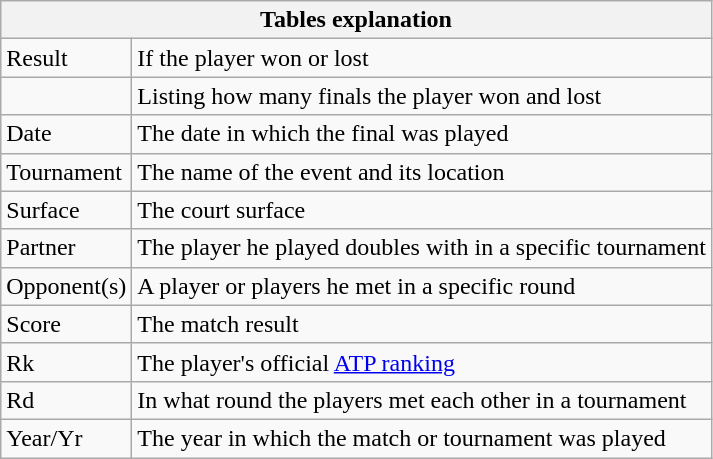<table class="wikitable plainrowheaders collapsible collapsed">
<tr>
<th colspan="2" align="center">Tables explanation</th>
</tr>
<tr>
<td>Result</td>
<td>If the player won or lost</td>
</tr>
<tr>
<td></td>
<td>Listing how many finals the player won and lost</td>
</tr>
<tr>
<td>Date</td>
<td>The date in which the final was played</td>
</tr>
<tr>
<td>Tournament</td>
<td>The name of the event and its location</td>
</tr>
<tr>
<td>Surface</td>
<td>The court surface</td>
</tr>
<tr>
<td>Partner</td>
<td>The player he played doubles with in a specific tournament</td>
</tr>
<tr>
<td>Opponent(s)</td>
<td>A player or players he met in a specific round</td>
</tr>
<tr>
<td>Score</td>
<td>The match result</td>
</tr>
<tr>
<td>Rk</td>
<td>The player's official <a href='#'>ATP ranking</a></td>
</tr>
<tr>
<td>Rd</td>
<td>In what round the players met each other in a tournament</td>
</tr>
<tr>
<td>Year/Yr</td>
<td>The year in which the match or tournament was played</td>
</tr>
</table>
